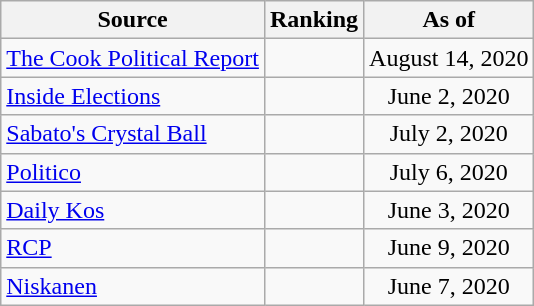<table class="wikitable" style="text-align:center">
<tr>
<th>Source</th>
<th>Ranking</th>
<th>As of</th>
</tr>
<tr>
<td align=left><a href='#'>The Cook Political Report</a></td>
<td></td>
<td>August 14, 2020</td>
</tr>
<tr>
<td align=left><a href='#'>Inside Elections</a></td>
<td></td>
<td>June 2, 2020</td>
</tr>
<tr>
<td align=left><a href='#'>Sabato's Crystal Ball</a></td>
<td></td>
<td>July 2, 2020</td>
</tr>
<tr>
<td align="left"><a href='#'>Politico</a></td>
<td></td>
<td>July 6, 2020</td>
</tr>
<tr>
<td align="left"><a href='#'>Daily Kos</a></td>
<td></td>
<td>June 3, 2020</td>
</tr>
<tr>
<td align="left"><a href='#'>RCP</a></td>
<td></td>
<td>June 9, 2020</td>
</tr>
<tr>
<td align="left"><a href='#'>Niskanen</a></td>
<td></td>
<td>June 7, 2020</td>
</tr>
</table>
